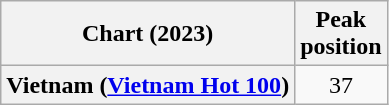<table class="wikitable plainrowheaders" style="text-align:center">
<tr>
<th scope="col">Chart (2023)</th>
<th scope="col">Peak<br>position</th>
</tr>
<tr>
<th scope="row">Vietnam (<a href='#'>Vietnam Hot 100</a>)</th>
<td>37</td>
</tr>
</table>
